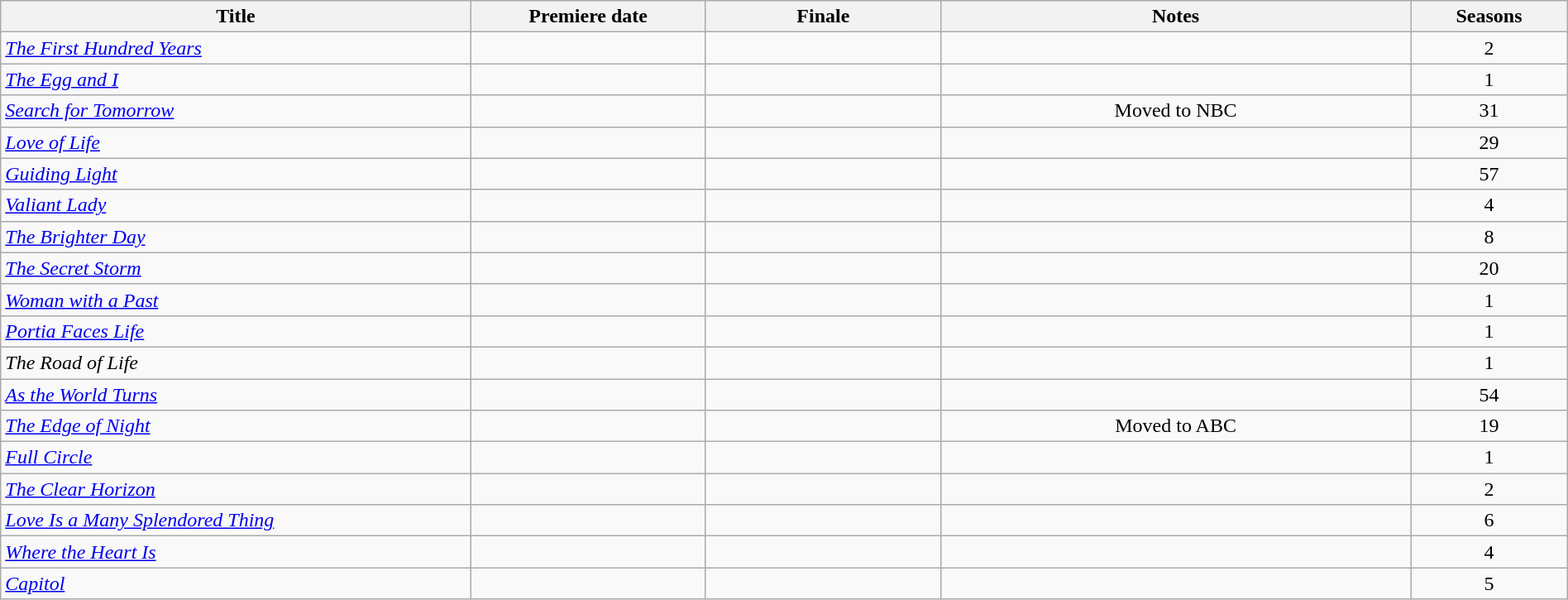<table class="wikitable plainrowheaders sortable" style="width:100%;text-align:center;">
<tr>
<th scope="col" style="width:30%;">Title</th>
<th ! scope="col" style="width:15%;">Premiere date</th>
<th ! scope="col" style="width:15%;">Finale</th>
<th ! scope="col" style="width:30%;">Notes</th>
<th ! scope="col" style="width:10%;">Seasons</th>
</tr>
<tr>
<td scope="row" style="text-align:left;"><em><a href='#'>The First Hundred Years</a></em></td>
<td></td>
<td></td>
<td></td>
<td>2</td>
</tr>
<tr>
<td scope="row" style="text-align:left;"><em><a href='#'>The Egg and I</a></em></td>
<td></td>
<td></td>
<td></td>
<td>1</td>
</tr>
<tr>
<td scope="row" style="text-align:left;"><em><a href='#'>Search for Tomorrow</a></em></td>
<td></td>
<td></td>
<td>Moved to NBC</td>
<td>31</td>
</tr>
<tr>
<td scope="row" style="text-align:left;"><em><a href='#'>Love of Life</a></em></td>
<td></td>
<td></td>
<td></td>
<td>29</td>
</tr>
<tr>
<td scope="row" style="text-align:left;"><em><a href='#'>Guiding Light</a></em></td>
<td></td>
<td></td>
<td></td>
<td>57</td>
</tr>
<tr>
<td scope="row" style="text-align:left;"><em><a href='#'>Valiant Lady</a></em></td>
<td></td>
<td></td>
<td></td>
<td>4</td>
</tr>
<tr>
<td scope="row" style="text-align:left;"><em><a href='#'>The Brighter Day</a></em></td>
<td></td>
<td></td>
<td></td>
<td>8</td>
</tr>
<tr>
<td scope="row" style="text-align:left;"><em><a href='#'>The Secret Storm</a></em></td>
<td></td>
<td></td>
<td></td>
<td>20</td>
</tr>
<tr>
<td scope="row" style="text-align:left;"><em><a href='#'>Woman with a Past</a></em></td>
<td></td>
<td></td>
<td></td>
<td>1</td>
</tr>
<tr>
<td scope="row" style="text-align:left;"><em><a href='#'>Portia Faces Life</a></em></td>
<td></td>
<td></td>
<td></td>
<td>1</td>
</tr>
<tr>
<td scope="row" style="text-align:left;"><em>The Road of Life</em></td>
<td></td>
<td></td>
<td></td>
<td>1</td>
</tr>
<tr>
<td scope="row" style="text-align:left;"><em><a href='#'>As the World Turns</a></em></td>
<td></td>
<td></td>
<td></td>
<td>54</td>
</tr>
<tr>
<td scope="row" style="text-align:left;"><em><a href='#'>The Edge of Night</a></em></td>
<td></td>
<td></td>
<td>Moved to ABC</td>
<td>19</td>
</tr>
<tr>
<td scope="row" style="text-align:left;"><em><a href='#'>Full Circle</a></em></td>
<td></td>
<td></td>
<td></td>
<td>1</td>
</tr>
<tr>
<td scope="row" style="text-align:left;"><em><a href='#'>The Clear Horizon</a></em></td>
<td></td>
<td></td>
<td></td>
<td>2</td>
</tr>
<tr>
<td scope="row" style="text-align:left;"><em><a href='#'>Love Is a Many Splendored Thing</a></em></td>
<td></td>
<td></td>
<td></td>
<td>6</td>
</tr>
<tr>
<td scope="row" style="text-align:left;"><em><a href='#'>Where the Heart Is</a></em></td>
<td></td>
<td></td>
<td></td>
<td>4</td>
</tr>
<tr>
<td scope="row" style="text-align:left;"><em><a href='#'>Capitol</a></em></td>
<td></td>
<td></td>
<td></td>
<td>5</td>
</tr>
</table>
